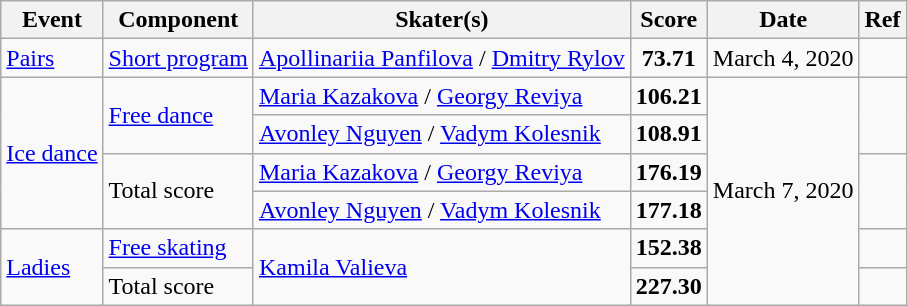<table class="wikitable sortable">
<tr>
<th>Event</th>
<th>Component</th>
<th>Skater(s)</th>
<th>Score</th>
<th>Date</th>
<th>Ref</th>
</tr>
<tr>
<td><a href='#'>Pairs</a></td>
<td><a href='#'>Short program</a></td>
<td> <a href='#'>Apollinariia Panfilova</a> / <a href='#'>Dmitry Rylov</a></td>
<td style="text-align:center;"><strong>73.71</strong></td>
<td>March 4, 2020</td>
<td></td>
</tr>
<tr>
<td rowspan=4><a href='#'>Ice dance</a></td>
<td rowspan=2><a href='#'>Free dance</a></td>
<td> <a href='#'>Maria Kazakova</a> / <a href='#'>Georgy Reviya</a></td>
<td style="text-align:center;"><strong>106.21</strong></td>
<td rowspan=6>March 7, 2020</td>
<td rowspan=2></td>
</tr>
<tr>
<td> <a href='#'>Avonley Nguyen</a> / <a href='#'>Vadym Kolesnik</a></td>
<td style="text-align:center;"><strong>108.91</strong></td>
</tr>
<tr>
<td rowspan=2>Total score</td>
<td> <a href='#'>Maria Kazakova</a> / <a href='#'>Georgy Reviya</a></td>
<td style="text-align:center;"><strong>176.19</strong></td>
<td rowspan=2></td>
</tr>
<tr>
<td> <a href='#'>Avonley Nguyen</a> / <a href='#'>Vadym Kolesnik</a></td>
<td style="text-align:center;"><strong>177.18</strong></td>
</tr>
<tr>
<td rowspan=2><a href='#'>Ladies</a></td>
<td><a href='#'>Free skating</a></td>
<td rowspan=2> <a href='#'>Kamila Valieva</a></td>
<td style="text-align:center;"><strong>152.38</strong></td>
<td></td>
</tr>
<tr>
<td>Total score</td>
<td style="text-align:center;"><strong>227.30</strong></td>
<td></td>
</tr>
</table>
